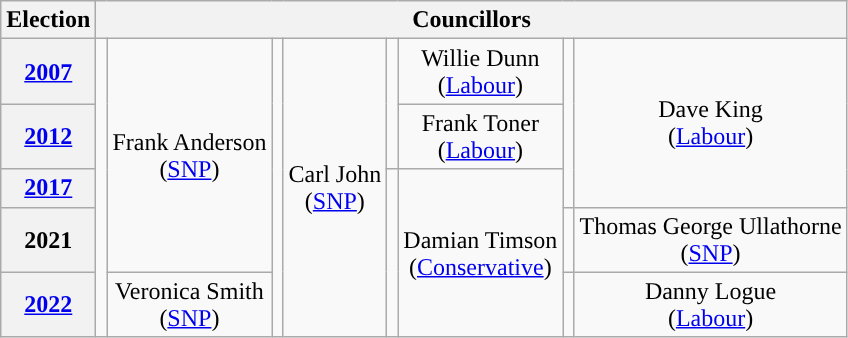<table class="wikitable" style="text-align:center">
<tr>
<th>Election</th>
<th colspan=8>Councillors</th>
</tr>
<tr>
<th><a href='#'>2007</a></th>
<td rowspan=5; style="background-color: "></td>
<td rowspan=4>Frank Anderson<br>(<a href='#'>SNP</a>)</td>
<td rowspan=5; style="background-color: "></td>
<td rowspan=5>Carl John<br>(<a href='#'>SNP</a>)</td>
<td rowspan=2; style="background-color: "></td>
<td rowspan=1>Willie Dunn<br>(<a href='#'>Labour</a>)</td>
<td rowspan=3; style="background-color: "></td>
<td rowspan=3>Dave King<br>(<a href='#'>Labour</a>)</td>
</tr>
<tr>
<th><a href='#'>2012</a></th>
<td rowspan=1>Frank Toner<br>(<a href='#'>Labour</a>)</td>
</tr>
<tr>
<th><a href='#'>2017</a></th>
<td rowspan=3; style="background-color: "></td>
<td rowspan=3>Damian Timson<br>(<a href='#'>Conservative</a>)</td>
</tr>
<tr>
<th>2021</th>
<td rowspan=1; style="background-color: "></td>
<td rowspan=1>Thomas George Ullathorne<br>(<a href='#'>SNP</a>)</td>
</tr>
<tr>
<th><a href='#'>2022</a></th>
<td rowspan=1>Veronica Smith<br>(<a href='#'>SNP</a>)</td>
<td rowspan=1; style="background-color: "></td>
<td rowspan=1>Danny Logue<br>(<a href='#'>Labour</a>)</td>
</tr>
</table>
